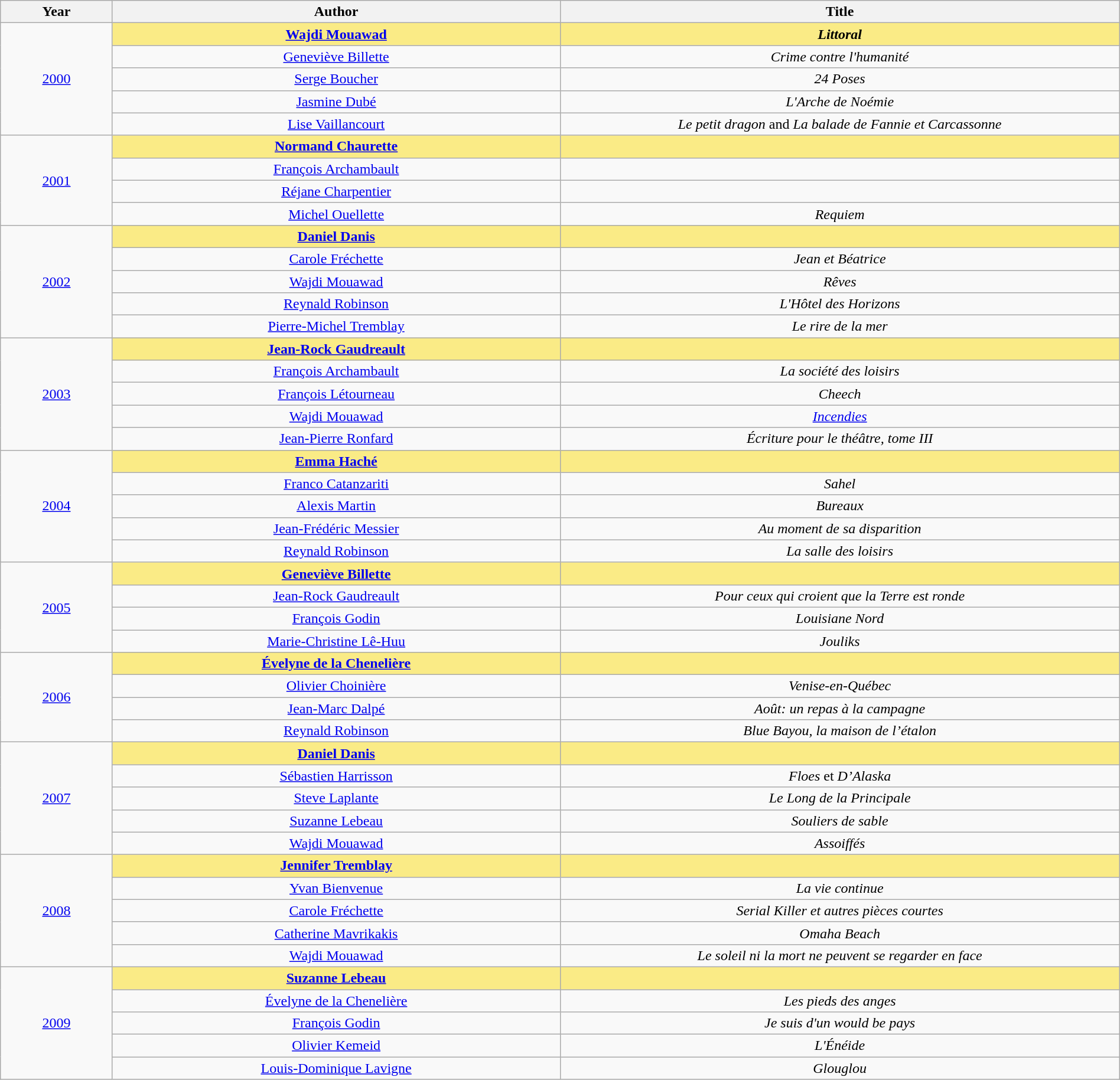<table class="wikitable" width="100%">
<tr>
<th>Year</th>
<th width="40%">Author</th>
<th width="50%">Title</th>
</tr>
<tr>
<td align="center" rowspan="5"><a href='#'>2000</a></td>
<td align="center"  style="background:#FAEB86"><strong><a href='#'>Wajdi Mouawad</a></strong></td>
<td align="center"  style="background:#FAEB86"><strong><em>Littoral</em></strong></td>
</tr>
<tr>
<td align="center"><a href='#'>Geneviève Billette</a></td>
<td align="center"><em>Crime contre l'humanité</em></td>
</tr>
<tr>
<td align="center"><a href='#'>Serge Boucher</a></td>
<td align="center"><em>24 Poses</em></td>
</tr>
<tr>
<td align="center"><a href='#'>Jasmine Dubé</a></td>
<td align="center"><em>L'Arche de Noémie</em></td>
</tr>
<tr>
<td align="center"><a href='#'>Lise Vaillancourt</a></td>
<td align="center"><em>Le petit dragon</em> and <em>La balade de Fannie et Carcassonne</em></td>
</tr>
<tr>
<td align="center" rowspan="4"><a href='#'>2001</a></td>
<td align="center"  style="background:#FAEB86"><strong><a href='#'>Normand Chaurette</a></strong></td>
<td align="center"  style="background:#FAEB86"><strong><em></em></strong></td>
</tr>
<tr>
<td align="center"><a href='#'>François Archambault</a></td>
<td align="center"><em></em></td>
</tr>
<tr>
<td align="center"><a href='#'>Réjane Charpentier</a></td>
<td align="center"><em></em></td>
</tr>
<tr>
<td align="center"><a href='#'>Michel Ouellette</a></td>
<td align="center"><em>Requiem</em></td>
</tr>
<tr>
<td align="center" rowspan="5"><a href='#'>2002</a></td>
<td align="center"  style="background:#FAEB86"><strong><a href='#'>Daniel Danis</a></strong></td>
<td align="center"  style="background:#FAEB86"><strong><em></em></strong></td>
</tr>
<tr>
<td align="center"><a href='#'>Carole Fréchette</a></td>
<td align="center"><em>Jean et Béatrice</em></td>
</tr>
<tr>
<td align="center"><a href='#'>Wajdi Mouawad</a></td>
<td align="center"><em>Rêves</em></td>
</tr>
<tr>
<td align="center"><a href='#'>Reynald Robinson</a></td>
<td align="center"><em>L'Hôtel des Horizons</em></td>
</tr>
<tr>
<td align="center"><a href='#'>Pierre-Michel Tremblay</a></td>
<td align="center"><em>Le rire de la mer</em></td>
</tr>
<tr>
<td align="center" rowspan="5"><a href='#'>2003</a></td>
<td align="center"  style="background:#FAEB86"><strong><a href='#'>Jean-Rock Gaudreault</a></strong></td>
<td align="center"  style="background:#FAEB86"><strong><em></em></strong></td>
</tr>
<tr>
<td align="center"><a href='#'>François Archambault</a></td>
<td align="center"><em>La société des loisirs</em></td>
</tr>
<tr>
<td align="center"><a href='#'>François Létourneau</a></td>
<td align="center"><em>Cheech</em></td>
</tr>
<tr>
<td align="center"><a href='#'>Wajdi Mouawad</a></td>
<td align="center"><em><a href='#'>Incendies</a></em></td>
</tr>
<tr>
<td align="center"><a href='#'>Jean-Pierre Ronfard</a></td>
<td align="center"><em>Écriture pour le théâtre, tome III</em></td>
</tr>
<tr>
<td align="center" rowspan="5"><a href='#'>2004</a></td>
<td align="center"  style="background:#FAEB86"><strong><a href='#'>Emma Haché</a></strong></td>
<td align="center"  style="background:#FAEB86"><strong><em></em></strong></td>
</tr>
<tr>
<td align="center"><a href='#'>Franco Catanzariti</a></td>
<td align="center"><em>Sahel</em></td>
</tr>
<tr>
<td align="center"><a href='#'>Alexis Martin</a></td>
<td align="center"><em>Bureaux</em></td>
</tr>
<tr>
<td align="center"><a href='#'>Jean-Frédéric Messier</a></td>
<td align="center"><em>Au moment de sa disparition</em></td>
</tr>
<tr>
<td align="center"><a href='#'>Reynald Robinson</a></td>
<td align="center"><em>La salle des loisirs</em></td>
</tr>
<tr>
<td align="center" rowspan="4"><a href='#'>2005</a></td>
<td align="center"  style="background:#FAEB86"><strong><a href='#'>Geneviève Billette</a></strong></td>
<td align="center"  style="background:#FAEB86"><strong><em></em></strong></td>
</tr>
<tr>
<td align="center"><a href='#'>Jean-Rock Gaudreault</a></td>
<td align="center"><em>Pour ceux qui croient que la Terre est ronde</em></td>
</tr>
<tr>
<td align="center"><a href='#'>François Godin</a></td>
<td align="center"><em>Louisiane Nord</em></td>
</tr>
<tr>
<td align="center"><a href='#'>Marie-Christine Lê-Huu</a></td>
<td align="center"><em>Jouliks</em></td>
</tr>
<tr>
<td align="center" rowspan="4"><a href='#'>2006</a></td>
<td align="center"  style="background:#FAEB86"><strong><a href='#'>Évelyne de la Chenelière</a></strong></td>
<td align="center"  style="background:#FAEB86"><strong><em></em></strong></td>
</tr>
<tr>
<td align="center"><a href='#'>Olivier Choinière</a></td>
<td align="center"><em>Venise-en-Québec</em></td>
</tr>
<tr>
<td align="center"><a href='#'>Jean-Marc Dalpé</a></td>
<td align="center"><em>Août: un repas à la campagne</em></td>
</tr>
<tr>
<td align="center"><a href='#'>Reynald Robinson</a></td>
<td align="center"><em>Blue Bayou, la maison de l’étalon</em></td>
</tr>
<tr>
<td align="center" rowspan="5"><a href='#'>2007</a></td>
<td align="center"  style="background:#FAEB86"><strong><a href='#'>Daniel Danis</a></strong></td>
<td align="center"  style="background:#FAEB86"><strong><em></em></strong></td>
</tr>
<tr>
<td align="center"><a href='#'>Sébastien Harrisson</a></td>
<td align="center"><em>Floes</em> et <em>D’Alaska</em></td>
</tr>
<tr>
<td align="center"><a href='#'>Steve Laplante</a></td>
<td align="center"><em>Le Long de la Principale</em></td>
</tr>
<tr>
<td align="center"><a href='#'>Suzanne Lebeau</a></td>
<td align="center"><em>Souliers de sable</em></td>
</tr>
<tr>
<td align="center"><a href='#'>Wajdi Mouawad</a></td>
<td align="center"><em>Assoiffés</em></td>
</tr>
<tr>
<td align="center" rowspan="5"><a href='#'>2008</a></td>
<td align="center"  style="background:#FAEB86"><strong><a href='#'>Jennifer Tremblay</a></strong></td>
<td align="center"  style="background:#FAEB86"><strong><em></em></strong></td>
</tr>
<tr>
<td align="center"><a href='#'>Yvan Bienvenue</a></td>
<td align="center"><em>La vie continue</em></td>
</tr>
<tr>
<td align="center"><a href='#'>Carole Fréchette</a></td>
<td align="center"><em>Serial Killer et autres pièces courtes</em></td>
</tr>
<tr>
<td align="center"><a href='#'>Catherine Mavrikakis</a></td>
<td align="center"><em>Omaha Beach</em></td>
</tr>
<tr>
<td align="center"><a href='#'>Wajdi Mouawad</a></td>
<td align="center"><em>Le soleil ni la mort ne peuvent se regarder en face</em></td>
</tr>
<tr>
<td align="center" rowspan="5"><a href='#'>2009</a></td>
<td align="center"  style="background:#FAEB86"><strong><a href='#'>Suzanne Lebeau</a></strong></td>
<td align="center"  style="background:#FAEB86"><strong><em></em></strong></td>
</tr>
<tr>
<td align="center"><a href='#'>Évelyne de la Chenelière</a></td>
<td align="center"><em>Les pieds des anges</em></td>
</tr>
<tr>
<td align="center"><a href='#'>François Godin</a></td>
<td align="center"><em>Je suis d'un would be pays</em></td>
</tr>
<tr>
<td align="center"><a href='#'>Olivier Kemeid</a></td>
<td align="center"><em>L'Énéide</em></td>
</tr>
<tr>
<td align="center"><a href='#'>Louis-Dominique Lavigne</a></td>
<td align="center"><em>Glouglou</em></td>
</tr>
</table>
